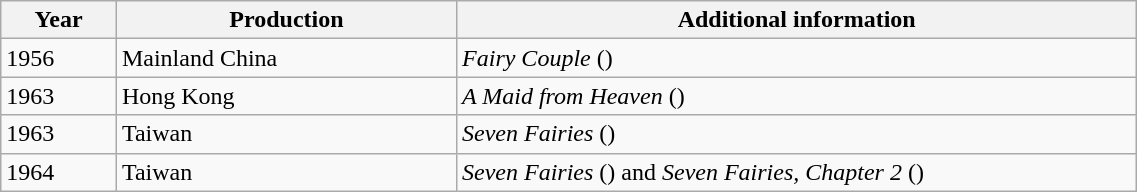<table class="wikitable" width=60%>
<tr>
<th width=5%>Year</th>
<th width=15%>Production</th>
<th width=30%>Additional information</th>
</tr>
<tr>
<td>1956</td>
<td>Mainland China</td>
<td><em>Fairy Couple</em> ()</td>
</tr>
<tr>
<td>1963</td>
<td>Hong Kong</td>
<td><em>A Maid from Heaven</em> ()</td>
</tr>
<tr>
<td>1963</td>
<td>Taiwan</td>
<td><em>Seven Fairies</em> ()</td>
</tr>
<tr>
<td>1964</td>
<td>Taiwan</td>
<td><em>Seven Fairies</em> () and <em>Seven Fairies, Chapter 2</em> ()</td>
</tr>
</table>
